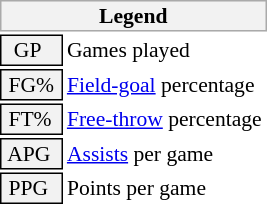<table class="toccolours" style="font-size: 90%; white-space: nowrap;">
<tr>
<th colspan="6" style="background:#f2f2f2; border:1px solid #aaa;">Legend</th>
</tr>
<tr>
<td style="background:#f2f2f2; border:1px solid black;">  GP</td>
<td>Games played</td>
</tr>
<tr>
<td style="background:#f2f2f2; border:1px solid black;"> FG% </td>
<td style="padding-right: 8px"><a href='#'>Field-goal</a> percentage</td>
</tr>
<tr>
<td style="background:#f2f2f2; border:1px solid black;"> FT% </td>
<td><a href='#'>Free-throw</a> percentage</td>
</tr>
<tr>
<td style="background:#f2f2f2; border:1px solid black;"> APG </td>
<td><a href='#'>Assists</a> per game</td>
</tr>
<tr>
<td style="background:#f2f2f2; border:1px solid black;"> PPG </td>
<td>Points per game</td>
</tr>
<tr>
</tr>
</table>
